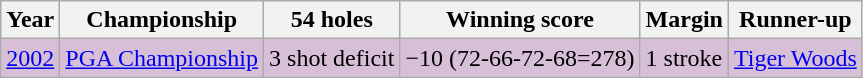<table class="wikitable">
<tr>
<th>Year</th>
<th>Championship</th>
<th>54 holes</th>
<th>Winning score</th>
<th>Margin</th>
<th>Runner-up</th>
</tr>
<tr style="background:#D8BFD8;">
<td><a href='#'>2002</a></td>
<td><a href='#'>PGA Championship</a></td>
<td>3 shot deficit</td>
<td>−10 (72-66-72-68=278)</td>
<td>1 stroke</td>
<td> <a href='#'>Tiger Woods</a></td>
</tr>
</table>
